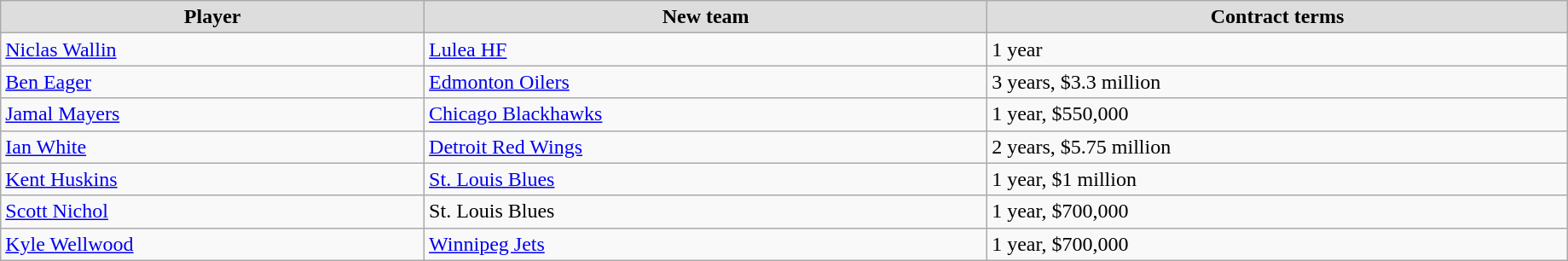<table class="wikitable" width=97%>
<tr align="center"  bgcolor="#dddddd">
<td><strong>Player</strong></td>
<td><strong>New team</strong></td>
<td><strong>Contract terms</strong></td>
</tr>
<tr>
<td><a href='#'>Niclas Wallin</a></td>
<td><a href='#'>Lulea HF</a></td>
<td>1 year</td>
</tr>
<tr>
<td><a href='#'>Ben Eager</a></td>
<td><a href='#'>Edmonton Oilers</a></td>
<td>3 years, $3.3 million</td>
</tr>
<tr>
<td><a href='#'>Jamal Mayers</a></td>
<td><a href='#'>Chicago Blackhawks</a></td>
<td>1 year, $550,000</td>
</tr>
<tr>
<td><a href='#'>Ian White</a></td>
<td><a href='#'>Detroit Red Wings</a></td>
<td>2 years, $5.75 million</td>
</tr>
<tr>
<td><a href='#'>Kent Huskins</a></td>
<td><a href='#'>St. Louis Blues</a></td>
<td>1 year, $1 million</td>
</tr>
<tr>
<td><a href='#'>Scott Nichol</a></td>
<td>St. Louis Blues</td>
<td>1 year, $700,000</td>
</tr>
<tr>
<td><a href='#'>Kyle Wellwood</a></td>
<td><a href='#'>Winnipeg Jets</a></td>
<td>1 year, $700,000</td>
</tr>
</table>
